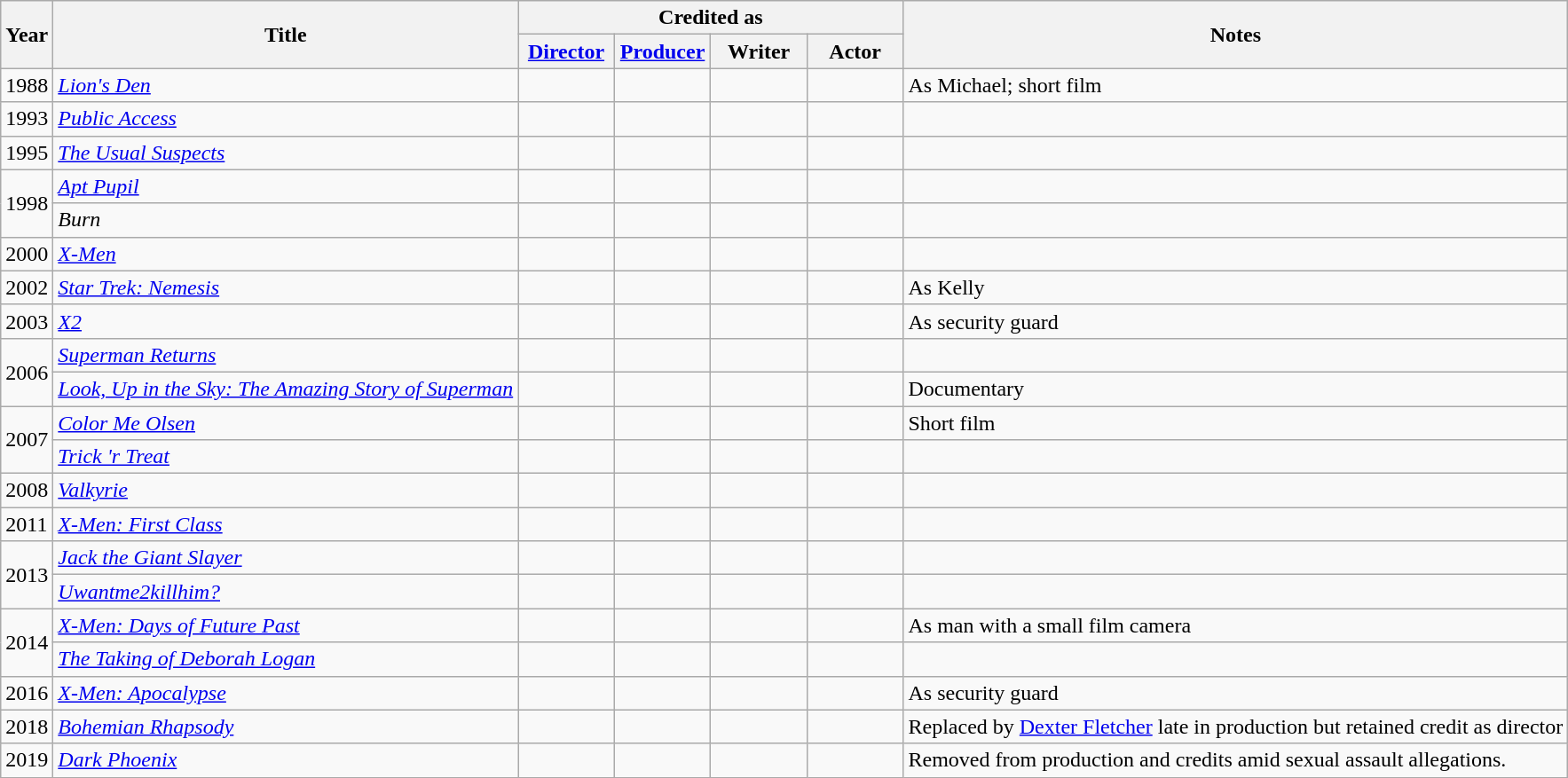<table class="wikitable sortable">
<tr>
<th rowspan=2>Year</th>
<th rowspan=2>Title</th>
<th colspan=4>Credited as</th>
<th rowspan=2 class="unsortable">Notes</th>
</tr>
<tr>
<th width=65><a href='#'>Director</a></th>
<th width=65><a href='#'>Producer</a></th>
<th width=65>Writer</th>
<th width=65>Actor</th>
</tr>
<tr>
<td>1988</td>
<td><em><a href='#'>Lion's Den</a></em></td>
<td></td>
<td></td>
<td></td>
<td></td>
<td>As Michael; short film</td>
</tr>
<tr>
<td>1993</td>
<td><em><a href='#'>Public Access</a></em></td>
<td></td>
<td></td>
<td></td>
<td></td>
<td></td>
</tr>
<tr>
<td>1995</td>
<td><em><a href='#'>The Usual Suspects</a></em></td>
<td></td>
<td></td>
<td></td>
<td></td>
<td></td>
</tr>
<tr>
<td rowspan="2">1998</td>
<td><em><a href='#'>Apt Pupil</a></em></td>
<td></td>
<td></td>
<td></td>
<td></td>
<td></td>
</tr>
<tr>
<td><em>Burn</em></td>
<td></td>
<td></td>
<td></td>
<td></td>
<td></td>
</tr>
<tr>
<td>2000</td>
<td><em><a href='#'>X-Men</a></em></td>
<td></td>
<td></td>
<td></td>
<td></td>
<td></td>
</tr>
<tr>
<td>2002</td>
<td><em><a href='#'>Star Trek: Nemesis</a></em></td>
<td></td>
<td></td>
<td></td>
<td></td>
<td>As Kelly</td>
</tr>
<tr>
<td>2003</td>
<td><em><a href='#'>X2</a></em></td>
<td></td>
<td></td>
<td></td>
<td></td>
<td>As security guard</td>
</tr>
<tr>
<td rowspan="2">2006</td>
<td><em><a href='#'>Superman Returns</a></em></td>
<td></td>
<td></td>
<td></td>
<td></td>
<td></td>
</tr>
<tr>
<td><em><a href='#'>Look, Up in the Sky: The Amazing Story of Superman</a></em></td>
<td></td>
<td></td>
<td></td>
<td></td>
<td>Documentary</td>
</tr>
<tr>
<td rowspan="2">2007</td>
<td><em><a href='#'>Color Me Olsen</a></em></td>
<td></td>
<td></td>
<td></td>
<td></td>
<td>Short film</td>
</tr>
<tr>
<td><em><a href='#'>Trick 'r Treat</a></em></td>
<td></td>
<td></td>
<td></td>
<td></td>
<td></td>
</tr>
<tr>
<td>2008</td>
<td><em><a href='#'>Valkyrie</a></em></td>
<td></td>
<td></td>
<td></td>
<td></td>
<td></td>
</tr>
<tr>
<td>2011</td>
<td><em><a href='#'>X-Men: First Class</a></em></td>
<td></td>
<td></td>
<td></td>
<td></td>
<td></td>
</tr>
<tr>
<td rowspan="2">2013</td>
<td><em><a href='#'>Jack the Giant Slayer</a></em></td>
<td></td>
<td></td>
<td></td>
<td></td>
<td></td>
</tr>
<tr>
<td><em><a href='#'>Uwantme2killhim?</a></em></td>
<td></td>
<td></td>
<td></td>
<td></td>
<td></td>
</tr>
<tr>
<td rowspan="2">2014</td>
<td><em><a href='#'>X-Men: Days of Future Past</a></em></td>
<td></td>
<td></td>
<td></td>
<td></td>
<td>As man with a small film camera</td>
</tr>
<tr>
<td><em><a href='#'>The Taking of Deborah Logan</a></em></td>
<td></td>
<td></td>
<td></td>
<td></td>
<td></td>
</tr>
<tr>
<td>2016</td>
<td><em><a href='#'>X-Men: Apocalypse</a></em></td>
<td></td>
<td></td>
<td></td>
<td></td>
<td>As security guard</td>
</tr>
<tr>
<td>2018</td>
<td><em><a href='#'>Bohemian Rhapsody</a></em></td>
<td></td>
<td></td>
<td></td>
<td></td>
<td>Replaced by <a href='#'>Dexter Fletcher</a> late in production but retained credit as director</td>
</tr>
<tr>
<td>2019</td>
<td><em><a href='#'>Dark Phoenix</a></em></td>
<td></td>
<td></td>
<td></td>
<td></td>
<td>Removed from production and credits amid sexual assault allegations.</td>
</tr>
</table>
